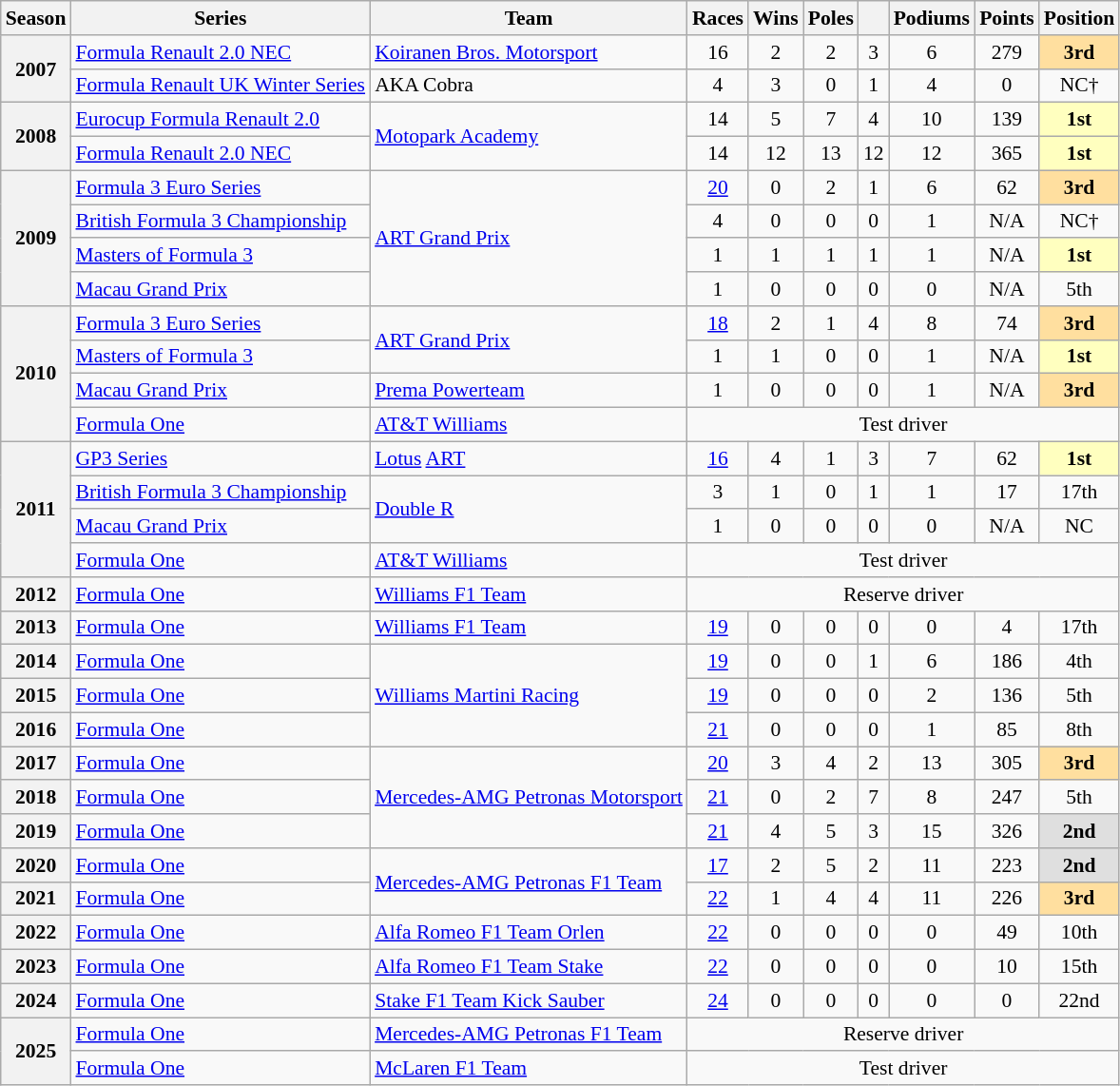<table class="wikitable" style="font-size: 90%; text-align:center">
<tr>
<th>Season</th>
<th>Series</th>
<th>Team</th>
<th>Races</th>
<th>Wins</th>
<th>Poles</th>
<th></th>
<th>Podiums</th>
<th>Points</th>
<th>Position</th>
</tr>
<tr>
<th rowspan=2>2007</th>
<td align=left><a href='#'>Formula Renault 2.0 NEC</a></td>
<td align=left><a href='#'>Koiranen Bros. Motorsport</a></td>
<td>16</td>
<td>2</td>
<td>2</td>
<td>3</td>
<td>6</td>
<td>279</td>
<td style="background:#FFDF9F;"><strong>3rd</strong></td>
</tr>
<tr>
<td align=left><a href='#'>Formula Renault UK Winter Series</a></td>
<td align=left>AKA Cobra</td>
<td>4</td>
<td>3</td>
<td>0</td>
<td>1</td>
<td>4</td>
<td>0</td>
<td>NC†</td>
</tr>
<tr>
<th rowspan=2>2008</th>
<td align=left><a href='#'>Eurocup Formula Renault 2.0</a></td>
<td align=left rowspan=2><a href='#'>Motopark Academy</a></td>
<td>14</td>
<td>5</td>
<td>7</td>
<td>4</td>
<td>10</td>
<td>139</td>
<td style="background:#FFFFBF;"><strong>1st</strong></td>
</tr>
<tr>
<td align=left><a href='#'>Formula Renault 2.0 NEC</a></td>
<td>14</td>
<td>12</td>
<td>13</td>
<td>12</td>
<td>12</td>
<td>365</td>
<td style="background:#FFFFBF;"><strong>1st</strong></td>
</tr>
<tr>
<th rowspan=4>2009</th>
<td align=left><a href='#'>Formula 3 Euro Series</a></td>
<td align=left rowspan=4><a href='#'>ART Grand Prix</a></td>
<td><a href='#'>20</a></td>
<td>0</td>
<td>2</td>
<td>1</td>
<td>6</td>
<td>62</td>
<td style="background:#FFDF9F;"><strong>3rd</strong></td>
</tr>
<tr>
<td align=left><a href='#'>British Formula 3 Championship</a></td>
<td>4</td>
<td>0</td>
<td>0</td>
<td>0</td>
<td>1</td>
<td>N/A</td>
<td>NC†</td>
</tr>
<tr>
<td align=left><a href='#'>Masters of Formula 3</a></td>
<td>1</td>
<td>1</td>
<td>1</td>
<td>1</td>
<td>1</td>
<td>N/A</td>
<td style="background:#FFFFBF;"><strong>1st</strong></td>
</tr>
<tr>
<td align=left><a href='#'>Macau Grand Prix</a></td>
<td>1</td>
<td>0</td>
<td>0</td>
<td>0</td>
<td>0</td>
<td>N/A</td>
<td>5th</td>
</tr>
<tr>
<th rowspan=4>2010</th>
<td align=left><a href='#'>Formula 3 Euro Series</a></td>
<td align=left rowspan=2><a href='#'>ART Grand Prix</a></td>
<td><a href='#'>18</a></td>
<td>2</td>
<td>1</td>
<td>4</td>
<td>8</td>
<td>74</td>
<td style="background:#FFDF9F;"><strong>3rd</strong></td>
</tr>
<tr>
<td align=left><a href='#'>Masters of Formula 3</a></td>
<td>1</td>
<td>1</td>
<td>0</td>
<td>0</td>
<td>1</td>
<td>N/A</td>
<td style="background:#FFFFBF;"><strong>1st</strong></td>
</tr>
<tr>
<td align=left><a href='#'>Macau Grand Prix</a></td>
<td align=left><a href='#'>Prema Powerteam</a></td>
<td>1</td>
<td>0</td>
<td>0</td>
<td>0</td>
<td>1</td>
<td>N/A</td>
<td style="background:#FFDF9F;"><strong>3rd</strong></td>
</tr>
<tr>
<td align=left><a href='#'>Formula One</a></td>
<td align=left><a href='#'>AT&T Williams</a></td>
<td colspan="7">Test driver</td>
</tr>
<tr>
<th rowspan=4>2011</th>
<td align=left><a href='#'>GP3 Series</a></td>
<td align=left><a href='#'>Lotus</a> <a href='#'>ART</a></td>
<td><a href='#'>16</a></td>
<td>4</td>
<td>1</td>
<td>3</td>
<td>7</td>
<td>62</td>
<td style="background:#ffffbf;"><strong>1st</strong></td>
</tr>
<tr>
<td align=left><a href='#'>British Formula 3 Championship</a></td>
<td align=left rowspan=2><a href='#'>Double R</a></td>
<td>3</td>
<td>1</td>
<td>0</td>
<td>1</td>
<td>1</td>
<td>17</td>
<td>17th</td>
</tr>
<tr>
<td align=left><a href='#'>Macau Grand Prix</a></td>
<td>1</td>
<td>0</td>
<td>0</td>
<td>0</td>
<td>0</td>
<td>N/A</td>
<td>NC</td>
</tr>
<tr>
<td align=left><a href='#'>Formula One</a></td>
<td align=left><a href='#'>AT&T Williams</a></td>
<td colspan="7">Test driver</td>
</tr>
<tr>
<th>2012</th>
<td align=left><a href='#'>Formula One</a></td>
<td align=left><a href='#'>Williams F1 Team</a></td>
<td colspan="7">Reserve driver</td>
</tr>
<tr>
<th>2013</th>
<td align="left"><a href='#'>Formula One</a></td>
<td align=left><a href='#'>Williams F1 Team</a></td>
<td><a href='#'>19</a></td>
<td>0</td>
<td>0</td>
<td>0</td>
<td>0</td>
<td>4</td>
<td>17th</td>
</tr>
<tr>
<th>2014</th>
<td align="left"><a href='#'>Formula One</a></td>
<td rowspan="3" align="left"><a href='#'>Williams Martini Racing</a></td>
<td><a href='#'>19</a></td>
<td>0</td>
<td>0</td>
<td>1</td>
<td>6</td>
<td>186</td>
<td>4th</td>
</tr>
<tr>
<th>2015</th>
<td align="left"><a href='#'>Formula One</a></td>
<td><a href='#'>19</a></td>
<td>0</td>
<td>0</td>
<td>0</td>
<td>2</td>
<td>136</td>
<td>5th</td>
</tr>
<tr>
<th>2016</th>
<td align="left"><a href='#'>Formula One</a></td>
<td><a href='#'>21</a></td>
<td>0</td>
<td>0</td>
<td>0</td>
<td>1</td>
<td>85</td>
<td>8th</td>
</tr>
<tr>
<th>2017</th>
<td align=left><a href='#'>Formula One</a></td>
<td rowspan="3" align="left"><a href='#'>Mercedes-AMG Petronas Motorsport</a></td>
<td><a href='#'>20</a></td>
<td>3</td>
<td>4</td>
<td>2</td>
<td>13</td>
<td>305</td>
<td style="background:#FFDF9F;"><strong>3rd</strong></td>
</tr>
<tr>
<th>2018</th>
<td align=left><a href='#'>Formula One</a></td>
<td><a href='#'>21</a></td>
<td>0</td>
<td>2</td>
<td>7</td>
<td>8</td>
<td>247</td>
<td>5th</td>
</tr>
<tr>
<th>2019</th>
<td align=left><a href='#'>Formula One</a></td>
<td><a href='#'>21</a></td>
<td>4</td>
<td>5</td>
<td>3</td>
<td>15</td>
<td>326</td>
<td style="background:#dfdfdf;"><strong>2nd</strong></td>
</tr>
<tr>
<th>2020</th>
<td align=left><a href='#'>Formula One</a></td>
<td rowspan="2" align="left"><a href='#'>Mercedes-AMG Petronas F1 Team</a></td>
<td><a href='#'>17</a></td>
<td>2</td>
<td>5</td>
<td>2</td>
<td>11</td>
<td>223</td>
<td style="background:#DFDFDF;"><strong>2nd</strong></td>
</tr>
<tr>
<th>2021</th>
<td align=left><a href='#'>Formula One</a></td>
<td><a href='#'>22</a></td>
<td>1</td>
<td>4</td>
<td>4</td>
<td>11</td>
<td>226</td>
<td style="background:#FFDF9F;"><strong>3rd</strong></td>
</tr>
<tr>
<th>2022</th>
<td align=left><a href='#'>Formula One</a></td>
<td align=left><a href='#'>Alfa Romeo F1 Team Orlen</a></td>
<td><a href='#'>22</a></td>
<td>0</td>
<td>0</td>
<td>0</td>
<td>0</td>
<td>49</td>
<td>10th</td>
</tr>
<tr>
<th>2023</th>
<td align=left><a href='#'>Formula One</a></td>
<td align=left><a href='#'>Alfa Romeo F1 Team Stake</a></td>
<td><a href='#'>22</a></td>
<td>0</td>
<td>0</td>
<td>0</td>
<td>0</td>
<td>10</td>
<td>15th</td>
</tr>
<tr>
<th>2024</th>
<td align=left><a href='#'>Formula One</a></td>
<td align=left><a href='#'>Stake F1 Team Kick Sauber</a></td>
<td><a href='#'>24</a></td>
<td>0</td>
<td>0</td>
<td>0</td>
<td>0</td>
<td>0</td>
<td>22nd</td>
</tr>
<tr>
<th rowspan=2>2025</th>
<td align=left><a href='#'>Formula One</a></td>
<td align=left><a href='#'>Mercedes-AMG Petronas F1 Team</a></td>
<td colspan="7">Reserve driver</td>
</tr>
<tr>
<td align=left><a href='#'>Formula One</a></td>
<td align=left><a href='#'>McLaren F1 Team</a></td>
<td colspan="7">Test driver</td>
</tr>
</table>
